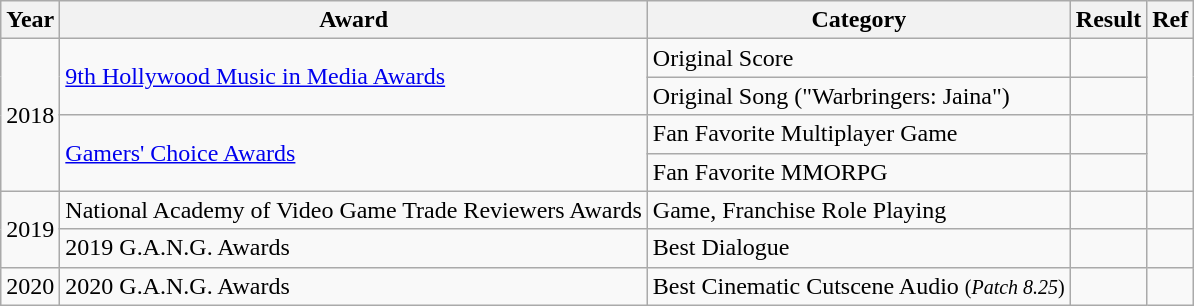<table class="wikitable sortable">
<tr>
<th>Year</th>
<th>Award</th>
<th>Category</th>
<th>Result</th>
<th>Ref</th>
</tr>
<tr>
<td style="text-align:center;" rowspan="4">2018</td>
<td rowspan="2"><a href='#'>9th Hollywood Music in Media Awards</a></td>
<td>Original Score</td>
<td></td>
<td rowspan="2" style="text-align:center;"></td>
</tr>
<tr>
<td>Original Song ("Warbringers: Jaina")</td>
<td></td>
</tr>
<tr>
<td rowspan="2"><a href='#'>Gamers' Choice Awards</a></td>
<td>Fan Favorite Multiplayer Game</td>
<td></td>
<td rowspan="2" style="text-align:center;"></td>
</tr>
<tr>
<td>Fan Favorite MMORPG</td>
<td></td>
</tr>
<tr>
<td style="text-align:center;" rowspan="2">2019</td>
<td>National Academy of Video Game Trade Reviewers Awards</td>
<td>Game, Franchise Role Playing</td>
<td></td>
<td style="text-align:center;"></td>
</tr>
<tr>
<td>2019 G.A.N.G. Awards</td>
<td>Best Dialogue</td>
<td></td>
<td style="text-align:center;"></td>
</tr>
<tr>
<td style="text-align:center;" rowspan="1">2020</td>
<td>2020 G.A.N.G. Awards</td>
<td>Best Cinematic Cutscene Audio <small>(<em>Patch 8.25</em>)</small></td>
<td></td>
<td style="text-align:center;"></td>
</tr>
</table>
